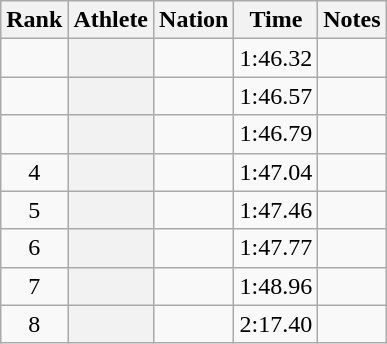<table class="wikitable plainrowheaders sortable" style="text-align:center;">
<tr>
<th scope=col>Rank</th>
<th scope=col>Athlete</th>
<th scope=col>Nation</th>
<th scope=col>Time</th>
<th scope=col>Notes</th>
</tr>
<tr>
<td></td>
<th scope=row style=text-align:left;></th>
<td align=left></td>
<td>1:46.32</td>
<td></td>
</tr>
<tr>
<td></td>
<th scope=row style=text-align:left;></th>
<td align=left></td>
<td>1:46.57</td>
<td></td>
</tr>
<tr>
<td></td>
<th scope=row style=text-align:left;></th>
<td align=left></td>
<td>1:46.79</td>
<td></td>
</tr>
<tr>
<td>4</td>
<th scope=row style=text-align:left;></th>
<td align=left></td>
<td>1:47.04</td>
<td></td>
</tr>
<tr>
<td>5</td>
<th scope=row style=text-align:left;></th>
<td align=left></td>
<td>1:47.46</td>
<td></td>
</tr>
<tr>
<td>6</td>
<th scope=row style=text-align:left;></th>
<td align=left></td>
<td>1:47.77</td>
<td></td>
</tr>
<tr>
<td>7</td>
<th scope=row style=text-align:left;></th>
<td align=left></td>
<td>1:48.96</td>
<td></td>
</tr>
<tr>
<td>8</td>
<th scope=row style=text-align:left;></th>
<td align=left></td>
<td>2:17.40</td>
<td></td>
</tr>
</table>
